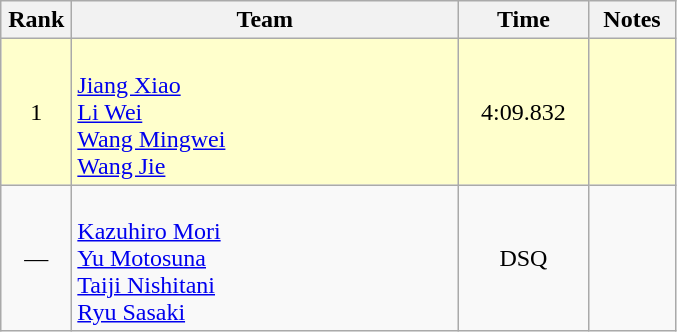<table class=wikitable style="text-align:center">
<tr>
<th width=40>Rank</th>
<th width=250>Team</th>
<th width=80>Time</th>
<th width=50>Notes</th>
</tr>
<tr bgcolor="#ffffcc">
<td>1</td>
<td align=left><br><a href='#'>Jiang Xiao</a><br><a href='#'>Li Wei</a><br><a href='#'>Wang Mingwei</a><br><a href='#'>Wang Jie</a></td>
<td>4:09.832</td>
<td></td>
</tr>
<tr>
<td>—</td>
<td align=left><br><a href='#'>Kazuhiro Mori</a><br><a href='#'>Yu Motosuna</a><br><a href='#'>Taiji Nishitani</a><br><a href='#'>Ryu Sasaki</a></td>
<td>DSQ</td>
<td></td>
</tr>
</table>
